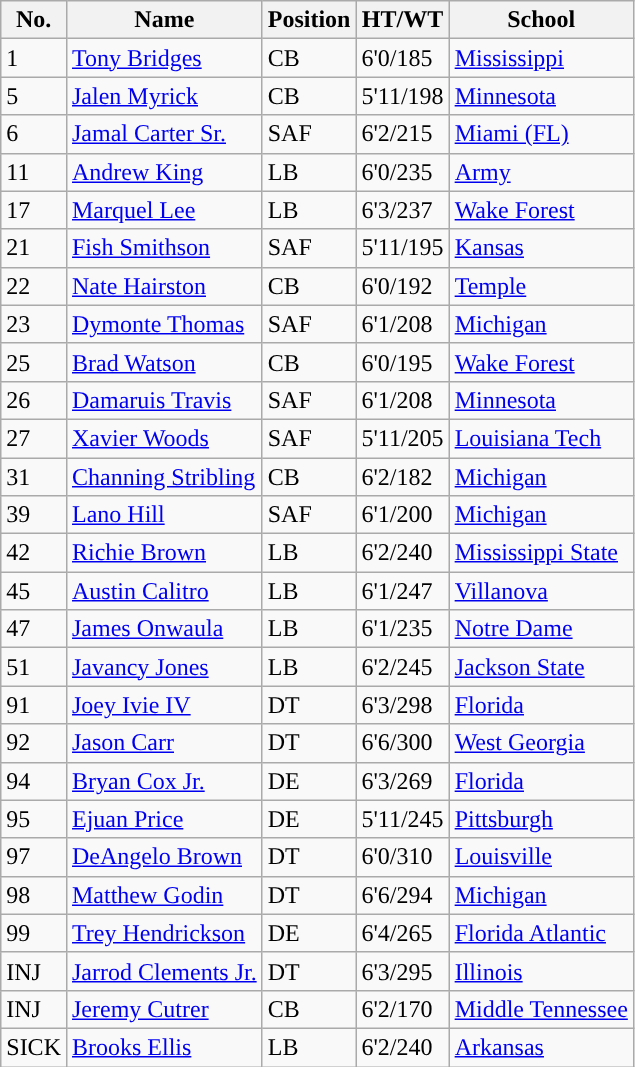<table class="wikitable">
<tr>
<th>No.</th>
<th>Name</th>
<th>Position</th>
<th>HT/WT</th>
<th>School</th>
</tr>
<tr>
<td>1</td>
<td><a href='#'>Tony Bridges</a></td>
<td>CB</td>
<td>6'0/185</td>
<td><a href='#'>Mississippi</a></td>
</tr>
<tr>
<td>5</td>
<td><a href='#'>Jalen Myrick</a></td>
<td>CB</td>
<td>5'11/198</td>
<td><a href='#'>Minnesota</a></td>
</tr>
<tr>
<td>6</td>
<td><a href='#'>Jamal Carter Sr.</a></td>
<td>SAF</td>
<td>6'2/215</td>
<td><a href='#'>Miami (FL)</a></td>
</tr>
<tr>
<td>11</td>
<td><a href='#'>Andrew King</a></td>
<td>LB</td>
<td>6'0/235</td>
<td><a href='#'>Army</a></td>
</tr>
<tr>
<td>17</td>
<td><a href='#'>Marquel Lee</a></td>
<td>LB</td>
<td>6'3/237</td>
<td><a href='#'>Wake Forest</a></td>
</tr>
<tr>
<td>21</td>
<td><a href='#'>Fish Smithson</a></td>
<td>SAF</td>
<td>5'11/195</td>
<td><a href='#'>Kansas</a></td>
</tr>
<tr>
<td>22</td>
<td><a href='#'>Nate Hairston</a></td>
<td>CB</td>
<td>6'0/192</td>
<td><a href='#'>Temple</a></td>
</tr>
<tr>
<td>23</td>
<td><a href='#'>Dymonte Thomas</a></td>
<td>SAF</td>
<td>6'1/208</td>
<td><a href='#'>Michigan</a></td>
</tr>
<tr>
<td>25</td>
<td><a href='#'>Brad Watson</a></td>
<td>CB</td>
<td>6'0/195</td>
<td><a href='#'>Wake Forest</a></td>
</tr>
<tr>
<td>26</td>
<td><a href='#'>Damaruis Travis</a></td>
<td>SAF</td>
<td>6'1/208</td>
<td><a href='#'>Minnesota</a></td>
</tr>
<tr>
<td>27</td>
<td><a href='#'>Xavier Woods</a></td>
<td>SAF</td>
<td>5'11/205</td>
<td><a href='#'>Louisiana Tech</a></td>
</tr>
<tr>
<td>31</td>
<td><a href='#'>Channing Stribling</a></td>
<td>CB</td>
<td>6'2/182</td>
<td><a href='#'>Michigan</a></td>
</tr>
<tr>
<td>39</td>
<td><a href='#'>Lano Hill</a></td>
<td>SAF</td>
<td>6'1/200</td>
<td><a href='#'>Michigan</a></td>
</tr>
<tr>
<td>42</td>
<td><a href='#'>Richie Brown</a></td>
<td>LB</td>
<td>6'2/240</td>
<td><a href='#'>Mississippi State</a></td>
</tr>
<tr>
<td>45</td>
<td><a href='#'>Austin Calitro</a></td>
<td>LB</td>
<td>6'1/247</td>
<td><a href='#'>Villanova</a></td>
</tr>
<tr>
<td>47</td>
<td><a href='#'>James Onwaula</a></td>
<td>LB</td>
<td>6'1/235</td>
<td><a href='#'>Notre Dame</a></td>
</tr>
<tr>
<td>51</td>
<td><a href='#'>Javancy Jones</a></td>
<td>LB</td>
<td>6'2/245</td>
<td><a href='#'>Jackson State</a></td>
</tr>
<tr>
<td>91</td>
<td><a href='#'>Joey Ivie IV</a></td>
<td>DT</td>
<td>6'3/298</td>
<td><a href='#'>Florida</a></td>
</tr>
<tr>
<td>92</td>
<td><a href='#'>Jason Carr</a></td>
<td>DT</td>
<td>6'6/300</td>
<td><a href='#'>West Georgia</a></td>
</tr>
<tr>
<td>94</td>
<td><a href='#'>Bryan Cox Jr.</a></td>
<td>DE</td>
<td>6'3/269</td>
<td><a href='#'>Florida</a></td>
</tr>
<tr>
<td>95</td>
<td><a href='#'>Ejuan Price</a></td>
<td>DE</td>
<td>5'11/245</td>
<td><a href='#'>Pittsburgh</a></td>
</tr>
<tr>
<td>97</td>
<td><a href='#'>DeAngelo Brown</a></td>
<td>DT</td>
<td>6'0/310</td>
<td><a href='#'>Louisville</a></td>
</tr>
<tr>
<td>98</td>
<td><a href='#'>Matthew Godin</a></td>
<td>DT</td>
<td>6'6/294</td>
<td><a href='#'>Michigan</a></td>
</tr>
<tr>
<td>99</td>
<td><a href='#'>Trey Hendrickson</a></td>
<td>DE</td>
<td>6'4/265</td>
<td><a href='#'>Florida Atlantic</a></td>
</tr>
<tr>
<td>INJ</td>
<td><a href='#'>Jarrod Clements Jr.</a></td>
<td>DT</td>
<td>6'3/295</td>
<td><a href='#'>Illinois</a></td>
</tr>
<tr>
<td>INJ</td>
<td><a href='#'>Jeremy Cutrer</a></td>
<td>CB</td>
<td>6'2/170</td>
<td><a href='#'>Middle Tennessee</a></td>
</tr>
<tr>
<td>SICK</td>
<td><a href='#'>Brooks Ellis</a></td>
<td>LB</td>
<td>6'2/240</td>
<td><a href='#'>Arkansas</a></td>
</tr>
</table>
